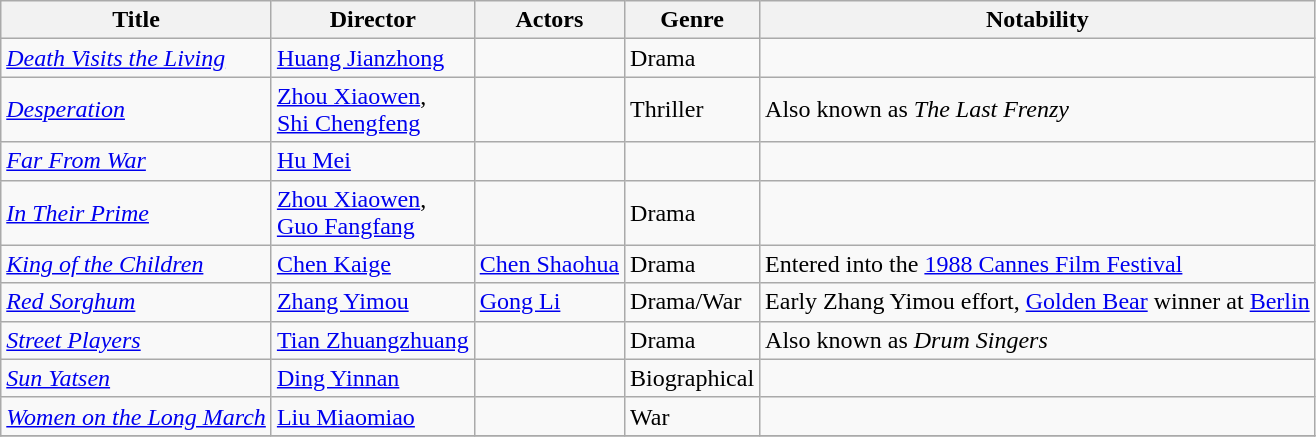<table class="wikitable">
<tr>
<th>Title</th>
<th>Director</th>
<th>Actors</th>
<th>Genre</th>
<th>Notability</th>
</tr>
<tr>
<td><em><a href='#'>Death Visits the Living</a></em></td>
<td><a href='#'>Huang Jianzhong</a></td>
<td></td>
<td>Drama</td>
<td></td>
</tr>
<tr>
<td><em><a href='#'>Desperation</a></em></td>
<td><a href='#'>Zhou Xiaowen</a>,<br><a href='#'>Shi Chengfeng</a></td>
<td></td>
<td>Thriller</td>
<td>Also known as <em>The Last Frenzy</em></td>
</tr>
<tr>
<td><em><a href='#'>Far From War</a></em></td>
<td><a href='#'>Hu Mei</a></td>
<td></td>
<td></td>
<td></td>
</tr>
<tr>
<td><em><a href='#'>In Their Prime</a></em></td>
<td><a href='#'>Zhou Xiaowen</a>,<br><a href='#'>Guo Fangfang</a></td>
<td></td>
<td>Drama</td>
<td></td>
</tr>
<tr>
<td><em><a href='#'>King of the Children</a></em></td>
<td><a href='#'>Chen Kaige</a></td>
<td><a href='#'>Chen Shaohua</a></td>
<td>Drama</td>
<td>Entered into the <a href='#'>1988 Cannes Film Festival</a></td>
</tr>
<tr>
<td><em><a href='#'>Red Sorghum</a></em></td>
<td><a href='#'>Zhang Yimou</a></td>
<td><a href='#'>Gong Li</a></td>
<td>Drama/War</td>
<td>Early Zhang Yimou effort, <a href='#'>Golden Bear</a> winner at <a href='#'>Berlin</a></td>
</tr>
<tr>
<td><em><a href='#'>Street Players</a></em></td>
<td><a href='#'>Tian Zhuangzhuang</a></td>
<td></td>
<td>Drama</td>
<td>Also known as <em>Drum Singers</em></td>
</tr>
<tr>
<td><em><a href='#'>Sun Yatsen</a></em></td>
<td><a href='#'>Ding Yinnan</a></td>
<td></td>
<td>Biographical</td>
<td></td>
</tr>
<tr>
<td><em><a href='#'>Women on the Long March</a></em></td>
<td><a href='#'>Liu Miaomiao</a></td>
<td></td>
<td>War</td>
<td></td>
</tr>
<tr>
</tr>
</table>
